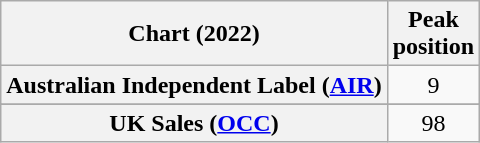<table class="wikitable sortable plainrowheaders" style="text-align:center">
<tr>
<th scope="col">Chart (2022)</th>
<th scope="col">Peak<br>position</th>
</tr>
<tr>
<th scope="row">Australian Independent Label (<a href='#'>AIR</a>)</th>
<td>9</td>
</tr>
<tr>
</tr>
<tr>
<th scope="row">UK Sales (<a href='#'>OCC</a>)</th>
<td>98</td>
</tr>
</table>
